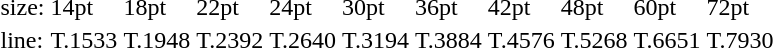<table style="margin-left:40px;">
<tr>
<td>size:</td>
<td>14pt</td>
<td>18pt</td>
<td>22pt</td>
<td>24pt</td>
<td>30pt</td>
<td>36pt</td>
<td>42pt</td>
<td>48pt</td>
<td>60pt</td>
<td>72pt</td>
</tr>
<tr>
<td>line:</td>
<td>T.1533</td>
<td>T.1948</td>
<td>T.2392</td>
<td>T.2640</td>
<td>T.3194</td>
<td>T.3884</td>
<td>T.4576</td>
<td>T.5268</td>
<td>T.6651</td>
<td>T.7930</td>
</tr>
</table>
